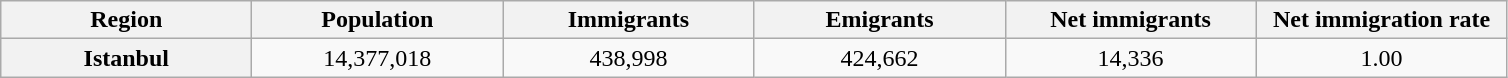<table class="wikitable">
<tr>
<th style="width:120pt;">Region</th>
<th style="width:120pt;">Population</th>
<th style="width:120pt;">Immigrants</th>
<th style="width:120pt;">Emigrants</th>
<th style="width:120pt;">Net immigrants</th>
<th style="width:120pt;">Net immigration rate</th>
</tr>
<tr>
<th style="width:120pt;">Istanbul</th>
<td style="text-align:center;">14,377,018</td>
<td style="text-align:center;">438,998</td>
<td style="text-align:center;">424,662</td>
<td style="text-align:center;">14,336</td>
<td style="text-align:center;">1.00</td>
</tr>
</table>
